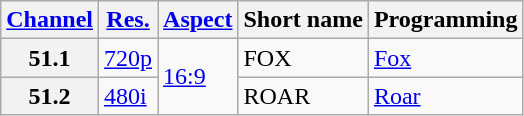<table class="wikitable">
<tr>
<th scope = "col"><a href='#'>Channel</a></th>
<th scope = "col"><a href='#'>Res.</a></th>
<th scope = "col"><a href='#'>Aspect</a></th>
<th scope = "col">Short name</th>
<th scope = "col">Programming</th>
</tr>
<tr>
<th scope = "row">51.1</th>
<td><a href='#'>720p</a></td>
<td rowspan=2><a href='#'>16:9</a></td>
<td>FOX</td>
<td><a href='#'>Fox</a></td>
</tr>
<tr>
<th scope = "row">51.2</th>
<td><a href='#'>480i</a></td>
<td>ROAR</td>
<td><a href='#'>Roar</a></td>
</tr>
</table>
